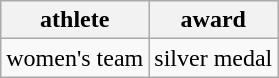<table class="wikitable">
<tr>
<th>athlete</th>
<th>award</th>
</tr>
<tr>
<td>women's team</td>
<td>silver medal</td>
</tr>
</table>
